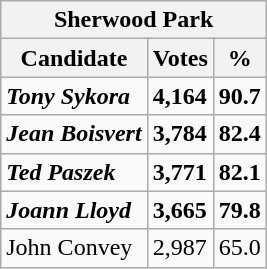<table class="wikitable">
<tr>
<th colspan=3>Sherwood Park</th>
</tr>
<tr>
<th>Candidate</th>
<th>Votes</th>
<th>%</th>
</tr>
<tr>
<td><strong><em>Tony Sykora</em></strong></td>
<td><strong>4,164</strong></td>
<td><strong>90.7</strong></td>
</tr>
<tr>
<td><strong><em>Jean Boisvert</em></strong></td>
<td><strong>3,784</strong></td>
<td><strong>82.4</strong></td>
</tr>
<tr>
<td><strong><em>Ted Paszek</em></strong></td>
<td><strong>3,771</strong></td>
<td><strong>82.1</strong></td>
</tr>
<tr>
<td><strong><em>Joann Lloyd</em></strong></td>
<td><strong>3,665</strong></td>
<td><strong>79.8</strong></td>
</tr>
<tr>
<td>John Convey</td>
<td>2,987</td>
<td>65.0</td>
</tr>
</table>
